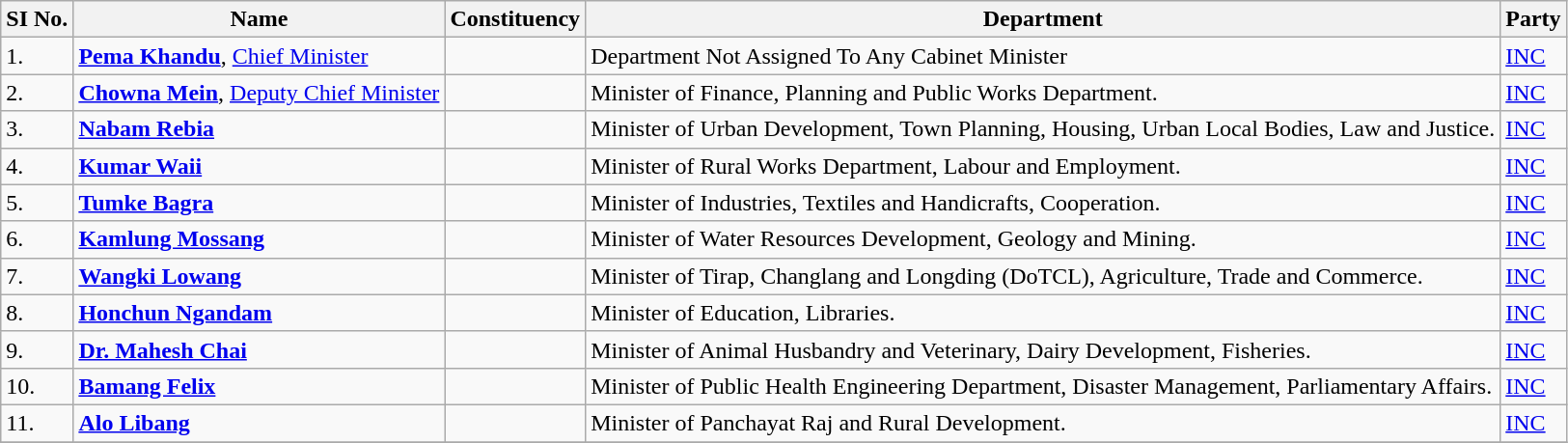<table class ="wikitable">
<tr>
<th>SI No.</th>
<th>Name</th>
<th>Constituency</th>
<th>Department</th>
<th>Party</th>
</tr>
<tr>
<td>1.</td>
<td><strong><a href='#'>Pema Khandu</a></strong>, <a href='#'>Chief Minister</a></td>
<td></td>
<td>Department Not Assigned To Any Cabinet Minister</td>
<td><a href='#'>INC</a></td>
</tr>
<tr>
<td>2.</td>
<td><strong><a href='#'>Chowna Mein</a></strong>, <a href='#'>Deputy Chief Minister</a></td>
<td></td>
<td>Minister of Finance, Planning and Public Works Department.</td>
<td><a href='#'>INC</a></td>
</tr>
<tr>
<td>3.</td>
<td><strong><a href='#'>Nabam Rebia</a></strong></td>
<td></td>
<td>Minister of Urban Development, Town Planning, Housing, Urban Local Bodies, Law and Justice.</td>
<td><a href='#'>INC</a></td>
</tr>
<tr>
<td>4.</td>
<td><strong><a href='#'>Kumar Waii</a></strong></td>
<td></td>
<td>Minister of Rural Works Department, Labour and Employment.</td>
<td><a href='#'>INC</a></td>
</tr>
<tr>
<td>5.</td>
<td><strong><a href='#'>Tumke Bagra</a></strong></td>
<td></td>
<td>Minister of Industries, Textiles and Handicrafts, Cooperation.</td>
<td><a href='#'>INC</a></td>
</tr>
<tr>
<td>6.</td>
<td><strong><a href='#'>Kamlung Mossang</a></strong></td>
<td></td>
<td>Minister of Water Resources Development, Geology and Mining.</td>
<td><a href='#'>INC</a></td>
</tr>
<tr>
<td>7.</td>
<td><strong><a href='#'>Wangki Lowang</a></strong></td>
<td></td>
<td>Minister of Tirap, Changlang and Longding (DoTCL), Agriculture, Trade and Commerce.</td>
<td><a href='#'>INC</a></td>
</tr>
<tr>
<td>8.</td>
<td><strong><a href='#'>Honchun Ngandam</a></strong></td>
<td></td>
<td>Minister of Education, Libraries.</td>
<td><a href='#'>INC</a></td>
</tr>
<tr>
<td>9.</td>
<td><strong><a href='#'>Dr. Mahesh Chai</a></strong></td>
<td></td>
<td>Minister of Animal Husbandry and Veterinary, Dairy Development, Fisheries.</td>
<td><a href='#'>INC</a></td>
</tr>
<tr>
<td>10.</td>
<td><strong><a href='#'>Bamang Felix</a></strong></td>
<td></td>
<td>Minister of Public Health Engineering Department, Disaster Management, Parliamentary Affairs.</td>
<td><a href='#'>INC</a></td>
</tr>
<tr>
<td>11.</td>
<td><strong><a href='#'>Alo Libang </a></strong></td>
<td></td>
<td>Minister of Panchayat Raj and Rural Development.</td>
<td><a href='#'>INC</a></td>
</tr>
<tr>
</tr>
</table>
